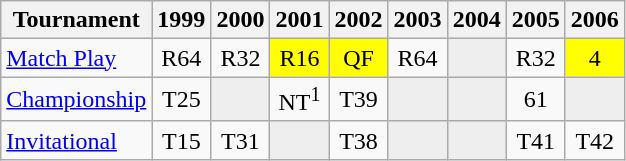<table class="wikitable" style="text-align:center;">
<tr>
<th>Tournament</th>
<th>1999</th>
<th>2000</th>
<th>2001</th>
<th>2002</th>
<th>2003</th>
<th>2004</th>
<th>2005</th>
<th>2006</th>
</tr>
<tr>
<td align="left"><a href='#'>Match Play</a></td>
<td>R64</td>
<td>R32</td>
<td style="background:yellow;">R16</td>
<td style="background:yellow;">QF</td>
<td>R64</td>
<td style="background:#eeeeee;"></td>
<td>R32</td>
<td style="background:yellow;">4</td>
</tr>
<tr>
<td align="left"><a href='#'>Championship</a></td>
<td>T25</td>
<td style="background:#eeeeee;"></td>
<td>NT<sup>1</sup></td>
<td>T39</td>
<td style="background:#eeeeee;"></td>
<td style="background:#eeeeee;"></td>
<td>61</td>
<td style="background:#eeeeee;"></td>
</tr>
<tr>
<td align="left"><a href='#'>Invitational</a></td>
<td>T15</td>
<td>T31</td>
<td style="background:#eeeeee;"></td>
<td>T38</td>
<td style="background:#eeeeee;"></td>
<td style="background:#eeeeee;"></td>
<td>T41</td>
<td>T42</td>
</tr>
</table>
